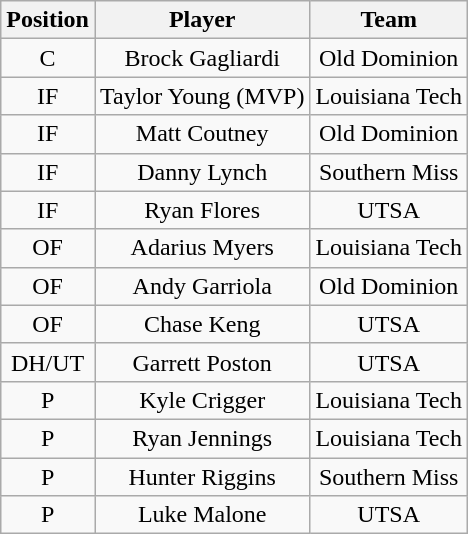<table class="wikitable" style="text-align: center;">
<tr>
<th>Position</th>
<th>Player</th>
<th>Team</th>
</tr>
<tr>
<td>C</td>
<td>Brock Gagliardi</td>
<td>Old Dominion</td>
</tr>
<tr>
<td>IF</td>
<td>Taylor Young (MVP)</td>
<td>Louisiana Tech</td>
</tr>
<tr>
<td>IF</td>
<td>Matt Coutney</td>
<td>Old Dominion</td>
</tr>
<tr>
<td>IF</td>
<td>Danny Lynch</td>
<td>Southern Miss</td>
</tr>
<tr>
<td>IF</td>
<td>Ryan Flores</td>
<td>UTSA</td>
</tr>
<tr>
<td>OF</td>
<td>Adarius Myers</td>
<td>Louisiana Tech</td>
</tr>
<tr>
<td>OF</td>
<td>Andy Garriola</td>
<td>Old Dominion</td>
</tr>
<tr>
<td>OF</td>
<td>Chase Keng</td>
<td>UTSA</td>
</tr>
<tr>
<td>DH/UT</td>
<td>Garrett Poston</td>
<td>UTSA</td>
</tr>
<tr>
<td>P</td>
<td>Kyle Crigger</td>
<td>Louisiana Tech</td>
</tr>
<tr>
<td>P</td>
<td>Ryan Jennings</td>
<td>Louisiana Tech</td>
</tr>
<tr>
<td>P</td>
<td>Hunter Riggins</td>
<td>Southern Miss</td>
</tr>
<tr>
<td>P</td>
<td>Luke Malone</td>
<td>UTSA</td>
</tr>
</table>
